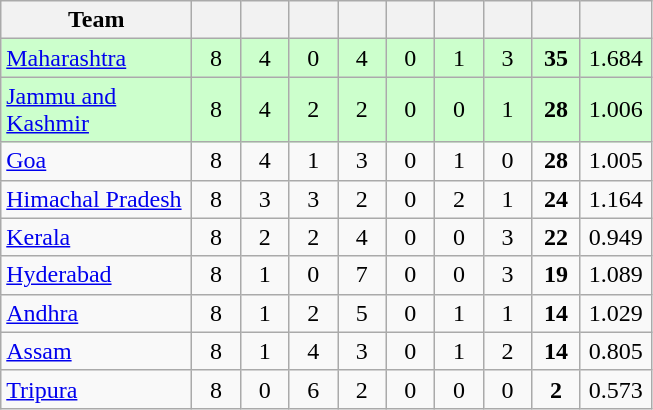<table class="wikitable" style="text-align:center">
<tr>
<th style="width:120px">Team</th>
<th style="width:25px"></th>
<th style="width:25px"></th>
<th style="width:25px"></th>
<th style="width:25px"></th>
<th style="width:25px"></th>
<th style="width:25px; color:blue"></th>
<th style="width:25px; color:blue"></th>
<th style="width:25px"></th>
<th style="width:40px"></th>
</tr>
<tr style="background:#cfc;">
<td style="text-align:left"><a href='#'>Maharashtra</a></td>
<td>8</td>
<td>4</td>
<td>0</td>
<td>4</td>
<td>0</td>
<td>1</td>
<td>3</td>
<td><strong>35</strong></td>
<td>1.684</td>
</tr>
<tr style="background:#cfc;">
<td style="text-align:left"><a href='#'>Jammu and Kashmir</a></td>
<td>8</td>
<td>4</td>
<td>2</td>
<td>2</td>
<td>0</td>
<td>0</td>
<td>1</td>
<td><strong>28</strong></td>
<td>1.006</td>
</tr>
<tr>
<td style="text-align:left"><a href='#'>Goa</a></td>
<td>8</td>
<td>4</td>
<td>1</td>
<td>3</td>
<td>0</td>
<td>1</td>
<td>0</td>
<td><strong>28</strong></td>
<td>1.005</td>
</tr>
<tr>
<td style="text-align:left"><a href='#'>Himachal Pradesh</a></td>
<td>8</td>
<td>3</td>
<td>3</td>
<td>2</td>
<td>0</td>
<td>2</td>
<td>1</td>
<td><strong>24</strong></td>
<td>1.164</td>
</tr>
<tr>
<td style="text-align:left"><a href='#'>Kerala</a></td>
<td>8</td>
<td>2</td>
<td>2</td>
<td>4</td>
<td>0</td>
<td>0</td>
<td>3</td>
<td><strong>22</strong></td>
<td>0.949</td>
</tr>
<tr>
<td style="text-align:left"><a href='#'>Hyderabad</a></td>
<td>8</td>
<td>1</td>
<td>0</td>
<td>7</td>
<td>0</td>
<td>0</td>
<td>3</td>
<td><strong>19</strong></td>
<td>1.089</td>
</tr>
<tr>
<td style="text-align:left"><a href='#'>Andhra</a></td>
<td>8</td>
<td>1</td>
<td>2</td>
<td>5</td>
<td>0</td>
<td>1</td>
<td>1</td>
<td><strong>14</strong></td>
<td>1.029</td>
</tr>
<tr>
<td style="text-align:left"><a href='#'>Assam</a></td>
<td>8</td>
<td>1</td>
<td>4</td>
<td>3</td>
<td>0</td>
<td>1</td>
<td>2</td>
<td><strong>14</strong></td>
<td>0.805</td>
</tr>
<tr>
<td style="text-align:left"><a href='#'>Tripura</a></td>
<td>8</td>
<td>0</td>
<td>6</td>
<td>2</td>
<td>0</td>
<td>0</td>
<td>0</td>
<td><strong>2</strong></td>
<td>0.573</td>
</tr>
</table>
